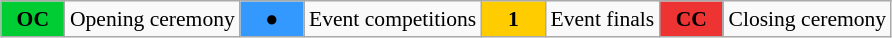<table class="wikitable" style="margin:0.5em auto; font-size:90%;position:relative;">
<tr>
<td style="width:2.5em; background:#00cc33; text-align:center"><strong>OC</strong></td>
<td>Opening ceremony</td>
<td style="width:2.5em; background:#3399ff; text-align:center">●</td>
<td>Event competitions</td>
<td style="width:2.5em; background:#ffcc00; text-align:center"><strong>1</strong></td>
<td>Event finals</td>
<td style="width:2.5em; background:#ee3333; text-align:center"><strong>CC</strong></td>
<td>Closing ceremony</td>
</tr>
</table>
